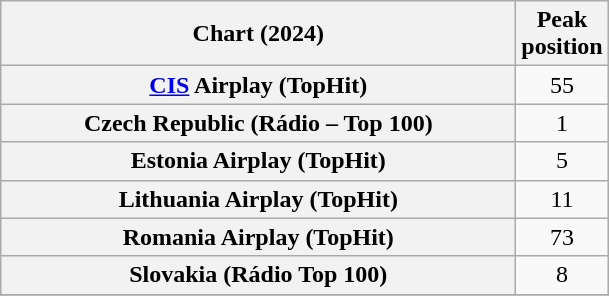<table class="wikitable sortable plainrowheaders" style="text-align:center">
<tr>
<th scope="col" style="width:21em;">Chart (2024)</th>
<th scope="col">Peak<br>position</th>
</tr>
<tr>
<th scope="row"><a href='#'>CIS</a> Airplay (TopHit)</th>
<td>55</td>
</tr>
<tr>
<th scope="row">Czech Republic (Rádio – Top 100)</th>
<td>1</td>
</tr>
<tr>
<th scope="row">Estonia Airplay (TopHit)</th>
<td>5</td>
</tr>
<tr>
<th scope="row">Lithuania Airplay (TopHit)</th>
<td>11</td>
</tr>
<tr>
<th scope="row">Romania Airplay (TopHit)</th>
<td>73</td>
</tr>
<tr>
<th scope="row">Slovakia (Rádio Top 100)</th>
<td>8</td>
</tr>
<tr>
</tr>
</table>
